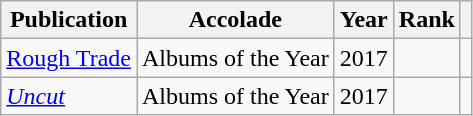<table class="sortable wikitable">
<tr>
<th>Publication</th>
<th>Accolade</th>
<th>Year</th>
<th>Rank</th>
<th class="unsortable"></th>
</tr>
<tr>
<td><a href='#'>Rough Trade</a></td>
<td>Albums of the Year</td>
<td>2017</td>
<td></td>
<td></td>
</tr>
<tr>
<td><em><a href='#'>Uncut</a></em></td>
<td>Albums of the Year</td>
<td>2017</td>
<td></td>
<td></td>
</tr>
</table>
